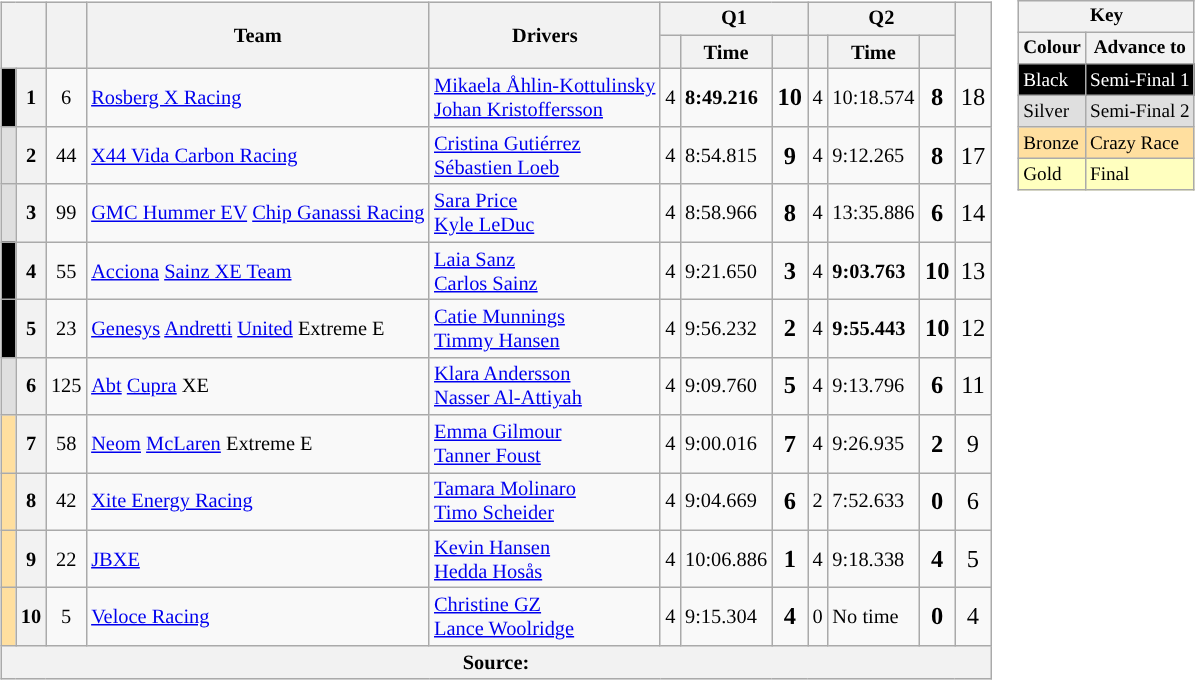<table>
<tr>
<td style="vertical-align:top;"><br><table class="wikitable sortable" style="font-size: 85%">
<tr>
<th scope="col" rowspan="2" colspan="2"></th>
<th scope="col" rowspan="2"></th>
<th scope="col" rowspan="2">Team</th>
<th scope="col" rowspan="2">Drivers</th>
<th scope="col" colspan="3">Q1</th>
<th scope="col" colspan="3">Q2</th>
<th scope="col" rowspan="2"></th>
</tr>
<tr class="sorttop">
<th></th>
<th>Time</th>
<th></th>
<th></th>
<th>Time</th>
<th></th>
</tr>
<tr>
<td style="background-color:#000000"> </td>
<th scope=row>1</th>
<td align=center>6</td>
<td> <a href='#'>Rosberg X Racing</a></td>
<td> <a href='#'>Mikaela Åhlin-Kottulinsky</a><br> <a href='#'>Johan Kristoffersson</a></td>
<td data-sort-value="1">4</td>
<td data-sort-value="1"><strong>8:49.216</strong></td>
<td data-sort-value="1" align=center style="font-size: 120%"><strong>10</strong></td>
<td data-sort-value="2">4</td>
<td data-sort-value="2">10:18.574</td>
<td data-sort-value="2" align=center style="font-size: 120%"><strong>8</strong></td>
<td data-sort-value="1" align=center style="font-size: 120%">18</td>
</tr>
<tr>
<td style="background-color:#DFDFDF"> </td>
<th scope=row>2</th>
<td align=center>44</td>
<td> <a href='#'>X44 Vida Carbon Racing</a></td>
<td> <a href='#'>Cristina Gutiérrez</a><br> <a href='#'>Sébastien Loeb</a></td>
<td data-sort-value="2">4</td>
<td data-sort-value="2">8:54.815</td>
<td data-sort-value="2" align=center style="font-size: 120%"><strong>9</strong></td>
<td data-sort-value="2">4</td>
<td data-sort-value="2">9:12.265</td>
<td data-sort-value="2" align=center style="font-size: 120%"><strong>8</strong></td>
<td data-sort-value="2" align=center style="font-size: 120%">17</td>
</tr>
<tr>
<td style="background-color:#DFDFDF"> </td>
<th scope=row>3</th>
<td align=center>99</td>
<td> <a href='#'>GMC Hummer EV</a> <a href='#'>Chip Ganassi Racing</a></td>
<td> <a href='#'>Sara Price</a><br> <a href='#'>Kyle LeDuc</a></td>
<td data-sort-value="3">4</td>
<td data-sort-value="3">8:58.966</td>
<td data-sort-value="3" align=center style="font-size: 120%"><strong>8</strong></td>
<td data-sort-value="3">4</td>
<td data-sort-value="3">13:35.886</td>
<td data-sort-value="3" align=center style="font-size: 120%"><strong>6</strong></td>
<td data-sort-value="3" align=center style="font-size: 120%">14</td>
</tr>
<tr>
<td style="background-color:#000000"> </td>
<th scope=row>4</th>
<td align=center>55</td>
<td> <a href='#'>Acciona</a>  <a href='#'>Sainz XE Team</a></td>
<td> <a href='#'>Laia Sanz</a><br> <a href='#'>Carlos Sainz</a></td>
<td data-sort-value="8">4</td>
<td data-sort-value="8">9:21.650</td>
<td data-sort-value="8" align=center style="font-size: 120%"><strong>3</strong></td>
<td data-sort-value="1">4</td>
<td data-sort-value="1"><strong>9:03.763</strong></td>
<td data-sort-value="1" align=center style="font-size: 120%"><strong>10</strong></td>
<td data-sort-value="5" align=center style="font-size: 120%">13</td>
</tr>
<tr>
<td style="background-color:#000000"> </td>
<th scope=row>5</th>
<td align=center>23</td>
<td> <a href='#'>Genesys</a> <a href='#'>Andretti</a> <a href='#'>United</a> Extreme E</td>
<td> <a href='#'>Catie Munnings</a><br> <a href='#'>Timmy Hansen</a></td>
<td data-sort-value="9">4</td>
<td data-sort-value="9">9:56.232</td>
<td data-sort-value="9" align=center style="font-size: 120%"><strong>2</strong></td>
<td data-sort-value="1">4</td>
<td data-sort-value="1"><strong>9:55.443</strong></td>
<td data-sort-value="1" align=center style="font-size: 120%"><strong>10</strong></td>
<td data-sort-value="4" align=center style="font-size: 120%">12</td>
</tr>
<tr>
<td style="background-color:#DFDFDF"> </td>
<th scope=row>6</th>
<td align=center>125</td>
<td> <a href='#'>Abt</a> <a href='#'>Cupra</a> XE</td>
<td> <a href='#'>Klara Andersson</a><br> <a href='#'>Nasser Al-Attiyah</a></td>
<td data-sort-value="6">4</td>
<td data-sort-value="6">9:09.760</td>
<td data-sort-value="6" align=center style="font-size: 120%"><strong>5</strong></td>
<td data-sort-value="3">4</td>
<td data-sort-value="3">9:13.796</td>
<td data-sort-value="3" align=center style="font-size: 120%"><strong>6</strong></td>
<td data-sort-value="7" align=center style="font-size: 120%">11</td>
</tr>
<tr>
<td style="background-color:#FFDF9F"> </td>
<th scope=row>7</th>
<td align=center>58</td>
<td> <a href='#'>Neom</a> <a href='#'>McLaren</a> Extreme E</td>
<td> <a href='#'>Emma Gilmour</a><br> <a href='#'>Tanner Foust</a></td>
<td data-sort-value="4">4</td>
<td data-sort-value="4">9:00.016</td>
<td data-sort-value="4" align=center style="font-size: 120%"><strong>7</strong></td>
<td data-sort-value="5">4</td>
<td data-sort-value="5">9:26.935</td>
<td data-sort-value="5" align=center style="font-size: 120%"><strong>2</strong></td>
<td data-sort-value="8" align=center style="font-size: 120%">9</td>
</tr>
<tr>
<td style="background-color:#FFDF9F"> </td>
<th scope=row>8</th>
<td align=center>42</td>
<td> <a href='#'>Xite Energy Racing</a></td>
<td> <a href='#'>Tamara Molinaro</a><br> <a href='#'>Timo Scheider</a></td>
<td data-sort-value="5">4</td>
<td data-sort-value="5">9:04.669</td>
<td data-sort-value="5" align=center style="font-size: 120%"><strong>6</strong></td>
<td data-sort-value="6">2</td>
<td data-sort-value="6">7:52.633</td>
<td data-sort-value="6" align=center style="font-size: 120%"><strong>0</strong></td>
<td data-sort-value="9" align=center style="font-size: 120%">6</td>
</tr>
<tr>
<td style="background-color:#FFDF9F"> </td>
<th scope=row>9</th>
<td align=center>22</td>
<td> <a href='#'>JBXE</a></td>
<td> <a href='#'>Kevin Hansen</a><br> <a href='#'>Hedda Hosås</a></td>
<td data-sort-value="10">4</td>
<td data-sort-value="10">10:06.886</td>
<td data-sort-value="10" align=center style="font-size: 120%"><strong>1</strong></td>
<td data-sort-value="4">4</td>
<td data-sort-value="4">9:18.338</td>
<td data-sort-value="4" align=center style="font-size: 120%"><strong>4</strong></td>
<td data-sort-value="6" align=center style="font-size: 120%">5</td>
</tr>
<tr>
<td style="background-color:#FFDF9F"> </td>
<th scope=row>10</th>
<td align=center>5</td>
<td> <a href='#'>Veloce Racing</a></td>
<td> <a href='#'>Christine GZ</a><br> <a href='#'>Lance Woolridge</a></td>
<td data-sort-value="7">4</td>
<td data-sort-value="7">9:15.304</td>
<td data-sort-value="7" align=center style="font-size: 120%"><strong>4</strong></td>
<td data-sort-value="7">0</td>
<td data-sort-value="7">No time</td>
<td data-sort-value="7" align=center style="font-size: 120%"><strong>0</strong></td>
<td data-sort-value="10" align=center style="font-size: 120%">4</td>
</tr>
<tr>
<th colspan="12">Source:</th>
</tr>
</table>
</td>
<td style="vertical-align:top;"><br><table style="margin-right:0; font-size:80%" class="wikitable">
<tr>
<th colspan=2>Key</th>
</tr>
<tr>
<th>Colour</th>
<th>Advance to</th>
</tr>
<tr style="background-color:#000000; color:#FFFFFF">
<td>Black</td>
<td>Semi-Final 1</td>
</tr>
<tr style="background-color:#DFDFDF">
<td>Silver</td>
<td>Semi-Final 2</td>
</tr>
<tr style="background-color:#FFDF9F">
<td>Bronze</td>
<td>Crazy Race</td>
</tr>
<tr style="background-color:#FFFFBF">
<td>Gold</td>
<td>Final</td>
</tr>
</table>
</td>
</tr>
</table>
